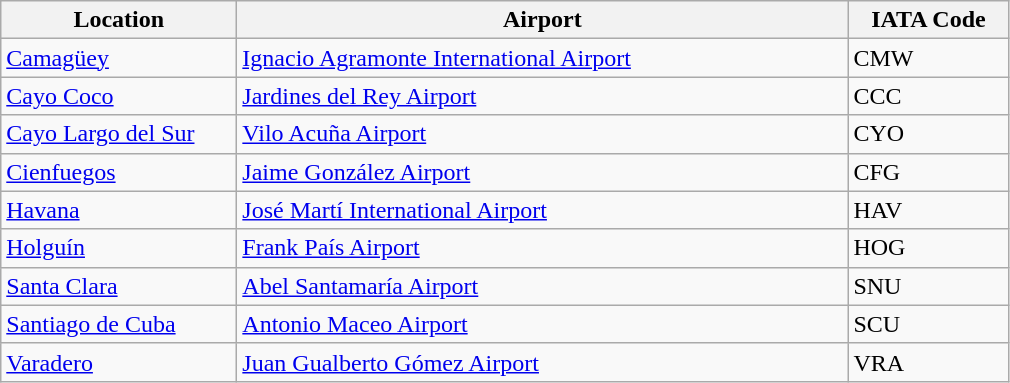<table class="wikitable">
<tr>
<th scope="col" style="width:150px;"><strong>Location</strong></th>
<th scope="col" style="width:400px;"><strong>Airport</strong></th>
<th scope="col" style="width:100px;"><strong>IATA Code</strong></th>
</tr>
<tr>
<td><a href='#'>Camagüey</a></td>
<td><a href='#'>Ignacio Agramonte International Airport</a></td>
<td>CMW</td>
</tr>
<tr>
<td><a href='#'>Cayo Coco</a></td>
<td><a href='#'>Jardines del Rey Airport</a></td>
<td>CCC</td>
</tr>
<tr>
<td><a href='#'>Cayo Largo del Sur</a></td>
<td><a href='#'>Vilo Acuña Airport</a></td>
<td>CYO</td>
</tr>
<tr>
<td><a href='#'>Cienfuegos</a></td>
<td><a href='#'>Jaime González Airport</a></td>
<td>CFG</td>
</tr>
<tr>
<td><a href='#'>Havana</a></td>
<td><a href='#'>José Martí International Airport</a></td>
<td>HAV</td>
</tr>
<tr>
<td><a href='#'>Holguín</a></td>
<td><a href='#'>Frank País Airport</a></td>
<td>HOG</td>
</tr>
<tr>
<td><a href='#'>Santa Clara</a></td>
<td><a href='#'>Abel Santamaría Airport</a></td>
<td>SNU</td>
</tr>
<tr>
<td><a href='#'>Santiago de Cuba</a></td>
<td><a href='#'>Antonio Maceo Airport</a></td>
<td>SCU</td>
</tr>
<tr>
<td><a href='#'>Varadero</a></td>
<td><a href='#'>Juan Gualberto Gómez Airport</a></td>
<td>VRA</td>
</tr>
</table>
